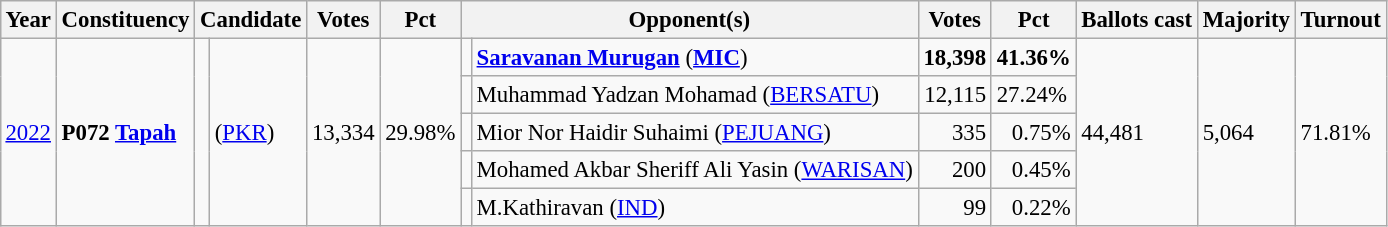<table class="wikitable" style="margin:0.5em ; font-size:95%">
<tr>
<th>Year</th>
<th>Constituency</th>
<th colspan=2>Candidate</th>
<th>Votes</th>
<th>Pct</th>
<th colspan=2>Opponent(s)</th>
<th>Votes</th>
<th>Pct</th>
<th>Ballots cast</th>
<th>Majority</th>
<th>Turnout</th>
</tr>
<tr>
<td rowspan=5><a href='#'>2022</a></td>
<td rowspan=5><strong>P072 <a href='#'>Tapah</a></strong></td>
<td rowspan=5 ></td>
<td rowspan=5> (<a href='#'>PKR</a>)</td>
<td rowspan=5 align=right>13,334</td>
<td rowspan=5>29.98%</td>
<td></td>
<td><strong><a href='#'>Saravanan Murugan</a></strong> (<a href='#'><strong>MIC</strong></a>)</td>
<td align=right><strong>18,398</strong></td>
<td><strong>41.36%</strong></td>
<td rowspan=5>44,481</td>
<td rowspan=5>5,064</td>
<td rowspan=5>71.81%</td>
</tr>
<tr>
<td bgcolor=></td>
<td>Muhammad Yadzan Mohamad (<a href='#'>BERSATU</a>)</td>
<td align=right>12,115</td>
<td>27.24%</td>
</tr>
<tr>
<td bgcolor=></td>
<td>Mior Nor Haidir Suhaimi (<a href='#'>PEJUANG</a>)</td>
<td align=right>335</td>
<td align=right>0.75%</td>
</tr>
<tr>
<td></td>
<td>Mohamed Akbar Sheriff Ali Yasin (<a href='#'>WARISAN</a>)</td>
<td align=right>200</td>
<td align=right>0.45%</td>
</tr>
<tr>
<td></td>
<td>M.Kathiravan (<a href='#'>IND</a>)</td>
<td align="right">99</td>
<td align=right>0.22%</td>
</tr>
</table>
